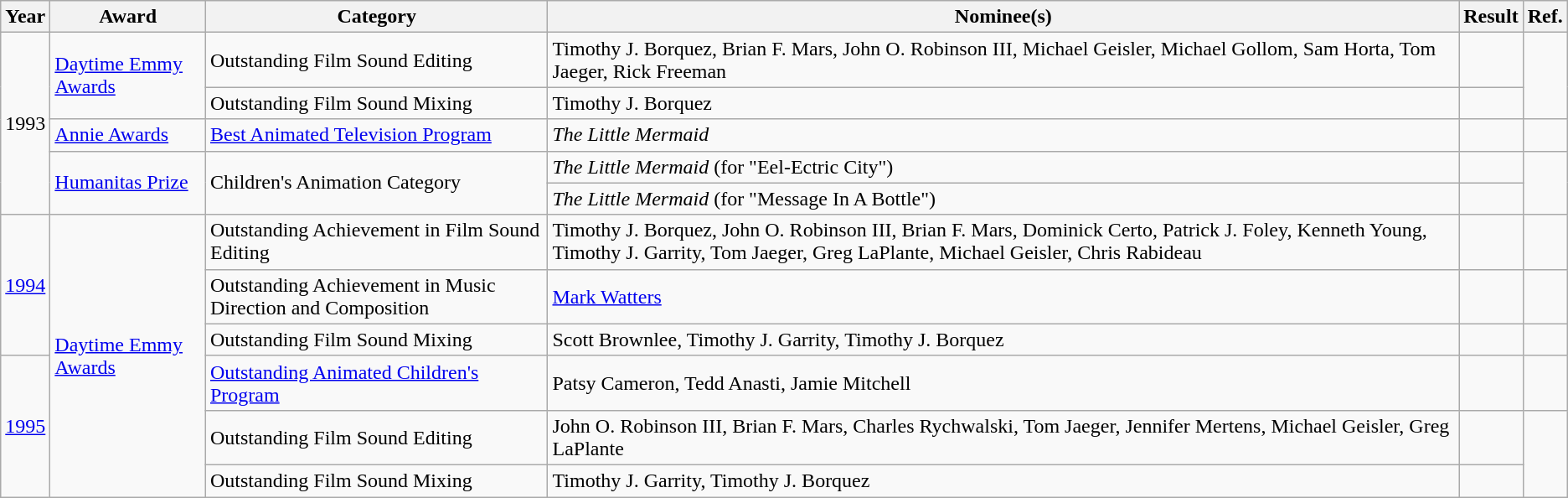<table class="wikitable">
<tr>
<th>Year</th>
<th>Award</th>
<th>Category</th>
<th>Nominee(s)</th>
<th>Result</th>
<th>Ref.</th>
</tr>
<tr>
<td rowspan="5">1993</td>
<td rowspan="2"><a href='#'>Daytime Emmy Awards</a></td>
<td>Outstanding Film Sound Editing</td>
<td>Timothy J. Borquez, Brian F. Mars, John O. Robinson III, Michael Geisler, Michael Gollom, Sam Horta, Tom Jaeger, Rick Freeman</td>
<td></td>
<td rowspan="2" style="text-align:center;"></td>
</tr>
<tr>
<td>Outstanding Film Sound Mixing</td>
<td>Timothy J. Borquez</td>
<td></td>
</tr>
<tr>
<td><a href='#'>Annie Awards</a></td>
<td><a href='#'>Best Animated Television Program</a></td>
<td><em>The Little Mermaid</em></td>
<td></td>
<td style="text-align:center;"></td>
</tr>
<tr>
<td rowspan="2"><a href='#'>Humanitas Prize</a></td>
<td rowspan="2">Children's Animation Category</td>
<td><em>The Little Mermaid</em> (for "Eel-Ectric City")</td>
<td></td>
<td rowspan="2" style="text-align:center;"></td>
</tr>
<tr>
<td><em>The Little Mermaid</em> (for "Message In A Bottle")</td>
<td></td>
</tr>
<tr>
<td rowspan="3"><a href='#'>1994</a></td>
<td rowspan="6"><a href='#'>Daytime Emmy Awards</a></td>
<td>Outstanding Achievement in Film Sound Editing</td>
<td>Timothy J. Borquez, John O. Robinson III, Brian F. Mars, Dominick Certo, Patrick J. Foley, Kenneth Young, Timothy J. Garrity, Tom Jaeger, Greg LaPlante, Michael Geisler, Chris Rabideau</td>
<td></td>
<td style="text-align:center;"></td>
</tr>
<tr>
<td>Outstanding Achievement in Music Direction and Composition</td>
<td><a href='#'>Mark Watters</a></td>
<td></td>
<td style="text-align:center;"></td>
</tr>
<tr>
<td>Outstanding Film Sound Mixing</td>
<td>Scott Brownlee, Timothy J. Garrity, Timothy J. Borquez</td>
<td></td>
<td style="text-align:center;"></td>
</tr>
<tr>
<td rowspan="3"><a href='#'>1995</a></td>
<td><a href='#'>Outstanding Animated Children's Program</a></td>
<td>Patsy Cameron, Tedd Anasti, Jamie Mitchell</td>
<td></td>
<td style="text-align:center;"></td>
</tr>
<tr>
<td>Outstanding Film Sound Editing</td>
<td>John O. Robinson III, Brian F. Mars, Charles Rychwalski, Tom Jaeger, Jennifer Mertens, Michael Geisler, Greg LaPlante</td>
<td></td>
<td rowspan="2" style="text-align:center;"></td>
</tr>
<tr>
<td>Outstanding Film Sound Mixing</td>
<td>Timothy J. Garrity, Timothy J. Borquez</td>
<td></td>
</tr>
</table>
